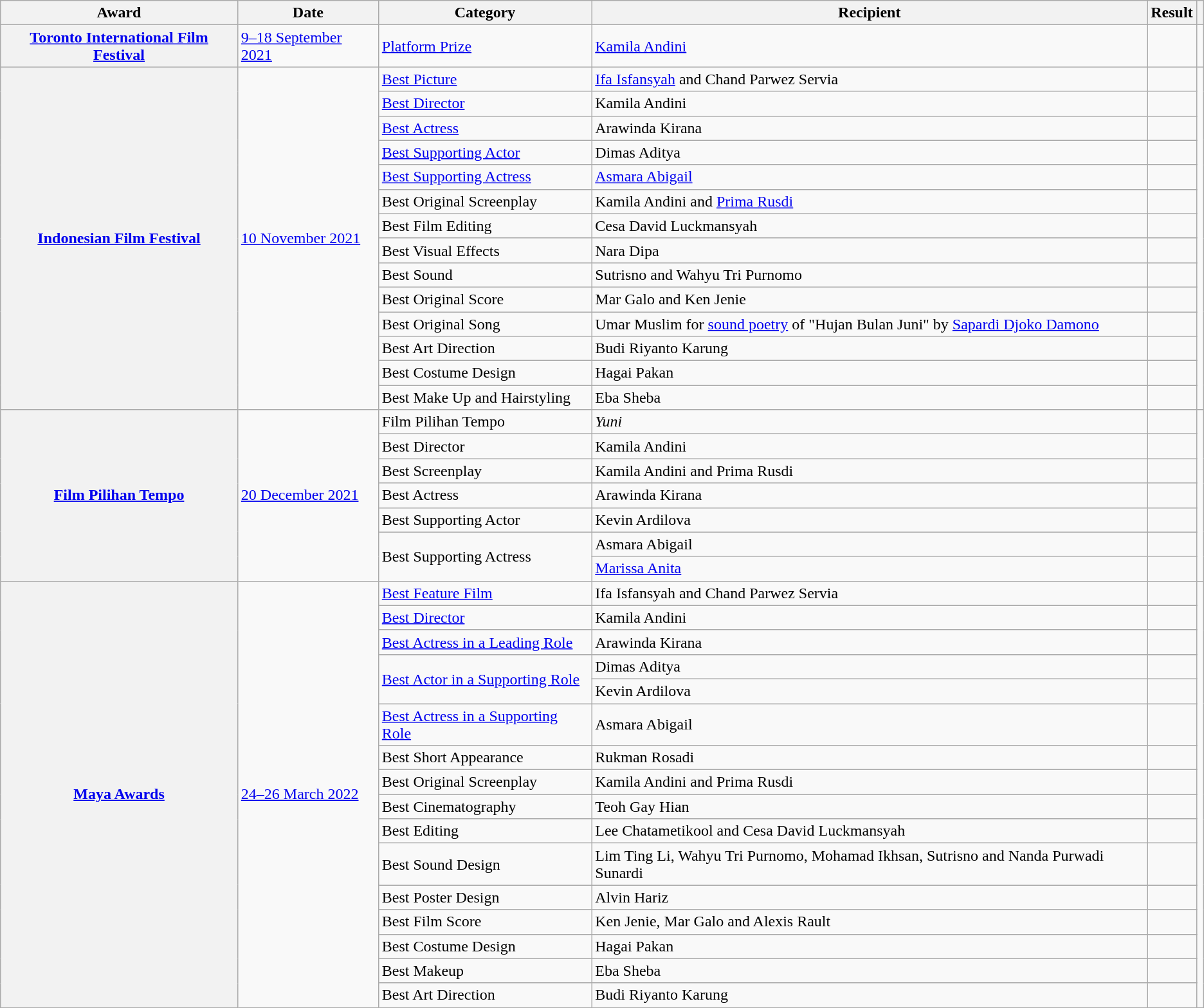<table class="wikitable sortable plainrowheaders">
<tr>
<th>Award</th>
<th>Date</th>
<th>Category</th>
<th>Recipient</th>
<th>Result</th>
<th></th>
</tr>
<tr>
<th scope="row"><a href='#'>Toronto International Film Festival</a></th>
<td><a href='#'>9–18 September 2021</a></td>
<td><a href='#'>Platform Prize</a></td>
<td><a href='#'>Kamila Andini</a></td>
<td></td>
<td align="center"></td>
</tr>
<tr>
<th scope="row" rowspan="14"><a href='#'>Indonesian Film Festival</a></th>
<td rowspan="14"><a href='#'>10 November 2021</a></td>
<td><a href='#'>Best Picture</a></td>
<td><a href='#'>Ifa Isfansyah</a> and Chand Parwez Servia</td>
<td></td>
<td rowspan="14" align="center"></td>
</tr>
<tr>
<td><a href='#'>Best Director</a></td>
<td>Kamila Andini</td>
<td></td>
</tr>
<tr>
<td><a href='#'>Best Actress</a></td>
<td>Arawinda Kirana</td>
<td></td>
</tr>
<tr>
<td><a href='#'>Best Supporting Actor</a></td>
<td>Dimas Aditya</td>
<td></td>
</tr>
<tr>
<td><a href='#'>Best Supporting Actress</a></td>
<td><a href='#'>Asmara Abigail</a></td>
<td></td>
</tr>
<tr>
<td>Best Original Screenplay</td>
<td>Kamila Andini and <a href='#'>Prima Rusdi</a></td>
<td></td>
</tr>
<tr>
<td>Best Film Editing</td>
<td>Cesa David Luckmansyah</td>
<td></td>
</tr>
<tr>
<td>Best Visual Effects</td>
<td>Nara Dipa</td>
<td></td>
</tr>
<tr>
<td>Best Sound</td>
<td>Sutrisno and Wahyu Tri Purnomo</td>
<td></td>
</tr>
<tr>
<td>Best Original Score</td>
<td>Mar Galo and Ken Jenie</td>
<td></td>
</tr>
<tr>
<td>Best Original Song</td>
<td>Umar Muslim for <a href='#'>sound poetry</a> of "Hujan Bulan Juni" by <a href='#'>Sapardi Djoko Damono</a></td>
<td></td>
</tr>
<tr>
<td>Best Art Direction</td>
<td>Budi Riyanto Karung</td>
<td></td>
</tr>
<tr>
<td>Best Costume Design</td>
<td>Hagai Pakan</td>
<td></td>
</tr>
<tr>
<td>Best Make Up and Hairstyling</td>
<td>Eba Sheba</td>
<td></td>
</tr>
<tr>
<th scope="row" rowspan="7"><a href='#'>Film Pilihan Tempo</a></th>
<td rowspan="7"><a href='#'>20 December 2021</a></td>
<td>Film Pilihan Tempo</td>
<td><em>Yuni</em></td>
<td></td>
<td align="center" rowspan="7"></td>
</tr>
<tr>
<td>Best Director</td>
<td>Kamila Andini</td>
<td></td>
</tr>
<tr>
<td>Best Screenplay</td>
<td>Kamila Andini and Prima Rusdi</td>
<td></td>
</tr>
<tr>
<td>Best Actress</td>
<td>Arawinda Kirana</td>
<td></td>
</tr>
<tr>
<td>Best Supporting Actor</td>
<td>Kevin Ardilova</td>
<td></td>
</tr>
<tr>
<td rowspan="2">Best Supporting Actress</td>
<td>Asmara Abigail</td>
<td></td>
</tr>
<tr>
<td><a href='#'>Marissa Anita</a></td>
<td></td>
</tr>
<tr>
<th scope="row" rowspan="16"><a href='#'>Maya Awards</a></th>
<td rowspan="16"><a href='#'>24–26 March 2022</a></td>
<td><a href='#'>Best Feature Film</a></td>
<td>Ifa Isfansyah and Chand Parwez Servia</td>
<td></td>
<td rowspan="16" align="center"></td>
</tr>
<tr>
<td><a href='#'>Best Director</a></td>
<td>Kamila Andini</td>
<td></td>
</tr>
<tr>
<td><a href='#'>Best Actress in a Leading Role</a></td>
<td>Arawinda Kirana</td>
<td></td>
</tr>
<tr>
<td rowspan="2"><a href='#'>Best Actor in a Supporting Role</a></td>
<td>Dimas Aditya</td>
<td></td>
</tr>
<tr>
<td>Kevin Ardilova</td>
<td></td>
</tr>
<tr>
<td><a href='#'>Best Actress in a Supporting Role</a></td>
<td>Asmara Abigail</td>
<td></td>
</tr>
<tr>
<td>Best Short Appearance</td>
<td>Rukman Rosadi</td>
<td></td>
</tr>
<tr>
<td>Best Original Screenplay</td>
<td>Kamila Andini and Prima Rusdi</td>
<td></td>
</tr>
<tr>
<td>Best Cinematography</td>
<td>Teoh Gay Hian</td>
<td></td>
</tr>
<tr>
<td>Best Editing</td>
<td>Lee Chatametikool and Cesa David Luckmansyah</td>
<td></td>
</tr>
<tr>
<td>Best Sound Design</td>
<td>Lim Ting Li, Wahyu Tri Purnomo, Mohamad Ikhsan, Sutrisno and Nanda Purwadi Sunardi</td>
<td></td>
</tr>
<tr>
<td>Best Poster Design</td>
<td>Alvin Hariz</td>
<td></td>
</tr>
<tr>
<td>Best Film Score</td>
<td>Ken Jenie, Mar Galo and Alexis Rault</td>
<td></td>
</tr>
<tr>
<td>Best Costume Design</td>
<td>Hagai Pakan</td>
<td></td>
</tr>
<tr>
<td>Best Makeup</td>
<td>Eba Sheba</td>
<td></td>
</tr>
<tr>
<td>Best Art Direction</td>
<td>Budi Riyanto Karung</td>
<td></td>
</tr>
</table>
